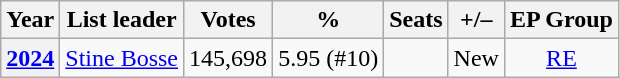<table class="wikitable" style="text-align:center">
<tr>
<th>Year</th>
<th>List leader</th>
<th>Votes</th>
<th>%</th>
<th>Seats</th>
<th>+/–</th>
<th>EP Group</th>
</tr>
<tr>
<th><a href='#'>2024</a></th>
<td><a href='#'>Stine Bosse</a></td>
<td>145,698</td>
<td>5.95 (#10)</td>
<td></td>
<td>New</td>
<td><a href='#'>RE</a></td>
</tr>
</table>
